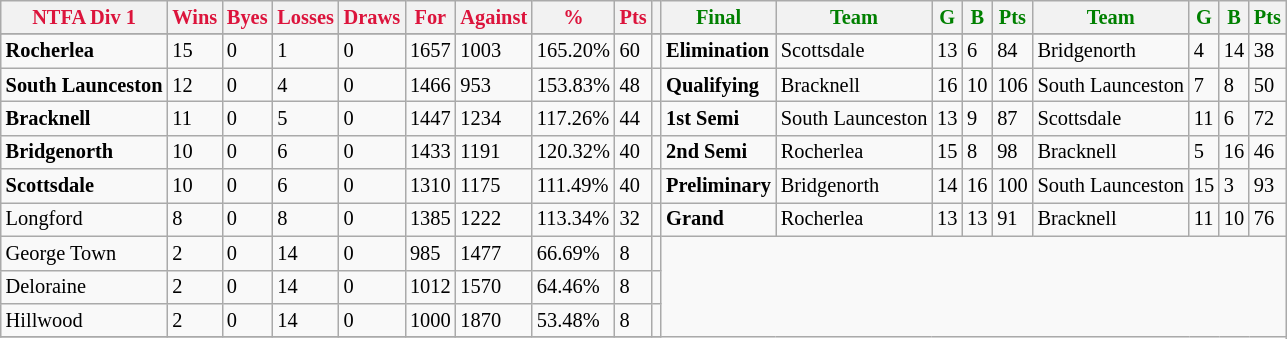<table style="font-size: 85%; text-align: left;" class="wikitable">
<tr>
<th style="color:crimson">NTFA Div 1</th>
<th style="color:crimson">Wins</th>
<th style="color:crimson">Byes</th>
<th style="color:crimson">Losses</th>
<th style="color:crimson">Draws</th>
<th style="color:crimson">For</th>
<th style="color:crimson">Against</th>
<th style="color:crimson">%</th>
<th style="color:crimson">Pts</th>
<th></th>
<th style="color:green">Final</th>
<th style="color:green">Team</th>
<th style="color:green">G</th>
<th style="color:green">B</th>
<th style="color:green">Pts</th>
<th style="color:green">Team</th>
<th style="color:green">G</th>
<th style="color:green">B</th>
<th style="color:green">Pts</th>
</tr>
<tr>
</tr>
<tr>
</tr>
<tr>
<td><strong>	Rocherlea	</strong></td>
<td>15</td>
<td>0</td>
<td>1</td>
<td>0</td>
<td>1657</td>
<td>1003</td>
<td>165.20%</td>
<td>60</td>
<td></td>
<td><strong>Elimination</strong></td>
<td>Scottsdale</td>
<td>13</td>
<td>6</td>
<td>84</td>
<td>Bridgenorth</td>
<td>4</td>
<td>14</td>
<td>38</td>
</tr>
<tr>
<td><strong>	South Launceston	</strong></td>
<td>12</td>
<td>0</td>
<td>4</td>
<td>0</td>
<td>1466</td>
<td>953</td>
<td>153.83%</td>
<td>48</td>
<td></td>
<td><strong>Qualifying</strong></td>
<td>Bracknell</td>
<td>16</td>
<td>10</td>
<td>106</td>
<td>South Launceston</td>
<td>7</td>
<td>8</td>
<td>50</td>
</tr>
<tr>
<td><strong>	Bracknell	</strong></td>
<td>11</td>
<td>0</td>
<td>5</td>
<td>0</td>
<td>1447</td>
<td>1234</td>
<td>117.26%</td>
<td>44</td>
<td></td>
<td><strong>1st Semi</strong></td>
<td>South Launceston</td>
<td>13</td>
<td>9</td>
<td>87</td>
<td>Scottsdale</td>
<td>11</td>
<td>6</td>
<td>72</td>
</tr>
<tr>
<td><strong>	Bridgenorth	</strong></td>
<td>10</td>
<td>0</td>
<td>6</td>
<td>0</td>
<td>1433</td>
<td>1191</td>
<td>120.32%</td>
<td>40</td>
<td></td>
<td><strong>2nd Semi</strong></td>
<td>Rocherlea</td>
<td>15</td>
<td>8</td>
<td>98</td>
<td>Bracknell</td>
<td>5</td>
<td>16</td>
<td>46</td>
</tr>
<tr>
<td><strong>	Scottsdale	</strong></td>
<td>10</td>
<td>0</td>
<td>6</td>
<td>0</td>
<td>1310</td>
<td>1175</td>
<td>111.49%</td>
<td>40</td>
<td></td>
<td><strong>Preliminary</strong></td>
<td>Bridgenorth</td>
<td>14</td>
<td>16</td>
<td>100</td>
<td>South Launceston</td>
<td>15</td>
<td>3</td>
<td>93</td>
</tr>
<tr>
<td>Longford</td>
<td>8</td>
<td>0</td>
<td>8</td>
<td>0</td>
<td>1385</td>
<td>1222</td>
<td>113.34%</td>
<td>32</td>
<td></td>
<td><strong>Grand</strong></td>
<td>Rocherlea</td>
<td>13</td>
<td>13</td>
<td>91</td>
<td>Bracknell</td>
<td>11</td>
<td>10</td>
<td>76</td>
</tr>
<tr>
<td>George Town</td>
<td>2</td>
<td>0</td>
<td>14</td>
<td>0</td>
<td>985</td>
<td>1477</td>
<td>66.69%</td>
<td>8</td>
<td></td>
</tr>
<tr>
<td>Deloraine</td>
<td>2</td>
<td>0</td>
<td>14</td>
<td>0</td>
<td>1012</td>
<td>1570</td>
<td>64.46%</td>
<td>8</td>
<td></td>
</tr>
<tr>
<td>Hillwood</td>
<td>2</td>
<td>0</td>
<td>14</td>
<td>0</td>
<td>1000</td>
<td>1870</td>
<td>53.48%</td>
<td>8</td>
<td></td>
</tr>
<tr>
</tr>
</table>
